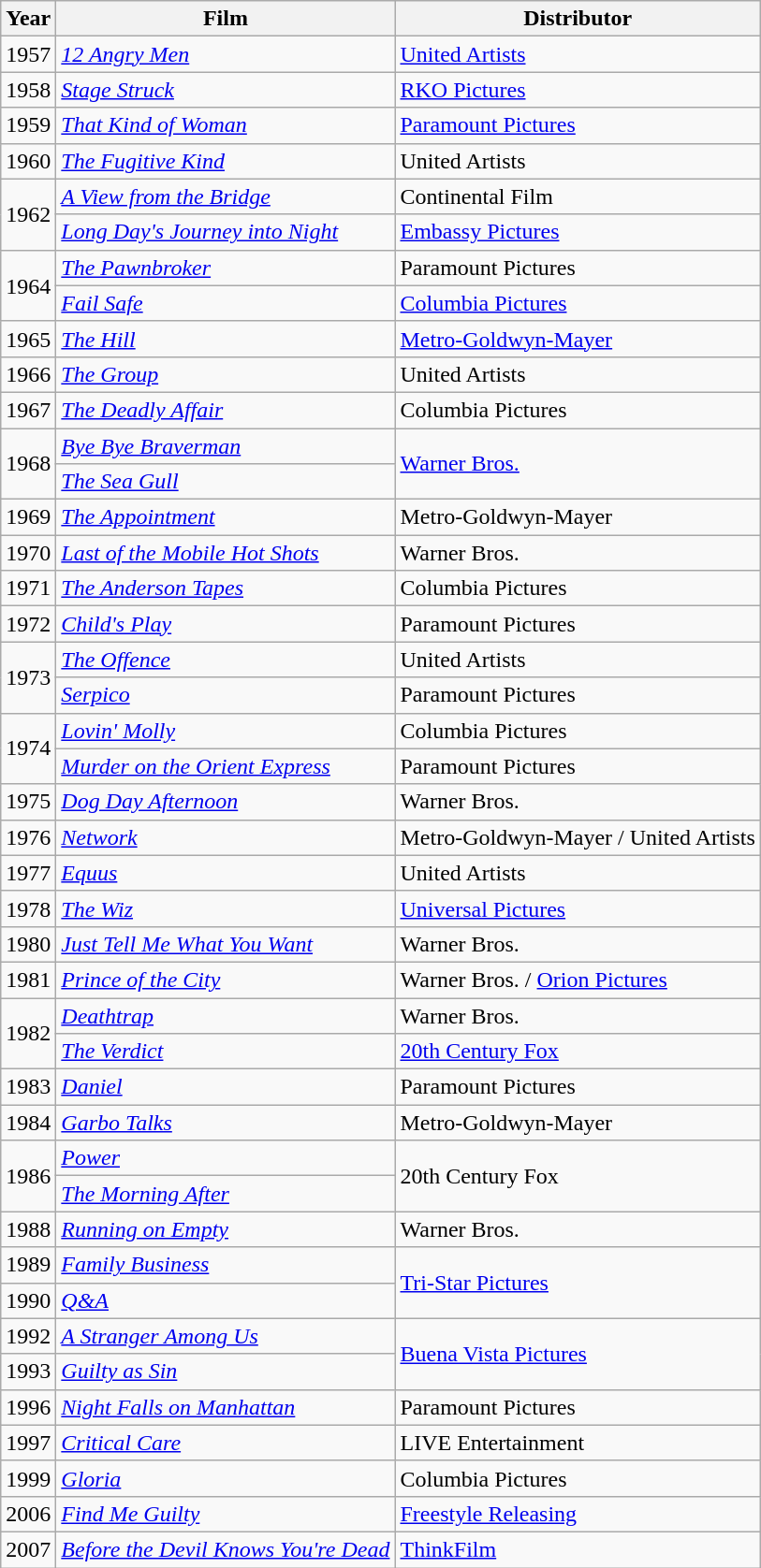<table class="wikitable unsortable">
<tr>
<th>Year</th>
<th>Film</th>
<th>Distributor</th>
</tr>
<tr>
<td>1957</td>
<td><em><a href='#'>12 Angry Men</a></em></td>
<td><a href='#'>United Artists</a></td>
</tr>
<tr>
<td>1958</td>
<td><em><a href='#'>Stage Struck</a></em></td>
<td><a href='#'>RKO Pictures</a></td>
</tr>
<tr>
<td>1959</td>
<td><em><a href='#'>That Kind of Woman</a></em></td>
<td><a href='#'>Paramount Pictures</a></td>
</tr>
<tr>
<td>1960</td>
<td><em><a href='#'>The Fugitive Kind</a></em></td>
<td>United Artists</td>
</tr>
<tr>
<td rowspan=2>1962</td>
<td><em><a href='#'>A View from the Bridge</a></em></td>
<td>Continental Film</td>
</tr>
<tr>
<td><em><a href='#'>Long Day's Journey into Night</a></em></td>
<td><a href='#'>Embassy Pictures</a></td>
</tr>
<tr>
<td rowspan=2>1964</td>
<td><em><a href='#'>The Pawnbroker</a></em></td>
<td>Paramount Pictures</td>
</tr>
<tr>
<td><em><a href='#'>Fail Safe</a></em></td>
<td><a href='#'>Columbia Pictures</a></td>
</tr>
<tr>
<td>1965</td>
<td><em><a href='#'>The Hill</a></em></td>
<td><a href='#'>Metro-Goldwyn-Mayer</a></td>
</tr>
<tr>
<td>1966</td>
<td><em><a href='#'>The Group</a></em></td>
<td>United Artists</td>
</tr>
<tr>
<td>1967</td>
<td><em><a href='#'>The Deadly Affair</a></em></td>
<td>Columbia Pictures</td>
</tr>
<tr>
<td rowspan=2>1968</td>
<td><em><a href='#'>Bye Bye Braverman</a></em></td>
<td rowspan=2><a href='#'>Warner Bros.</a></td>
</tr>
<tr>
<td><em><a href='#'>The Sea Gull</a></em></td>
</tr>
<tr>
<td>1969</td>
<td><em><a href='#'>The Appointment</a></em></td>
<td>Metro-Goldwyn-Mayer</td>
</tr>
<tr>
<td>1970</td>
<td><em><a href='#'>Last of the Mobile Hot Shots</a></em></td>
<td>Warner Bros.</td>
</tr>
<tr>
<td>1971</td>
<td><em><a href='#'>The Anderson Tapes</a></em></td>
<td>Columbia Pictures</td>
</tr>
<tr>
<td>1972</td>
<td><em><a href='#'>Child's Play</a></em></td>
<td>Paramount Pictures</td>
</tr>
<tr>
<td rowspan=2>1973</td>
<td><em><a href='#'>The Offence</a></em></td>
<td>United Artists</td>
</tr>
<tr>
<td><em><a href='#'>Serpico</a></em></td>
<td>Paramount Pictures</td>
</tr>
<tr>
<td rowspan=2>1974</td>
<td><em><a href='#'>Lovin' Molly</a></em></td>
<td>Columbia Pictures</td>
</tr>
<tr>
<td><em><a href='#'>Murder on the Orient Express</a></em></td>
<td>Paramount Pictures</td>
</tr>
<tr>
<td>1975</td>
<td><em><a href='#'>Dog Day Afternoon</a></em></td>
<td>Warner Bros.</td>
</tr>
<tr>
<td>1976</td>
<td><em><a href='#'>Network</a></em></td>
<td>Metro-Goldwyn-Mayer / United Artists</td>
</tr>
<tr>
<td>1977</td>
<td><em><a href='#'>Equus</a></em></td>
<td>United Artists</td>
</tr>
<tr>
<td>1978</td>
<td><em><a href='#'>The Wiz</a></em></td>
<td><a href='#'>Universal Pictures</a></td>
</tr>
<tr>
<td>1980</td>
<td><em><a href='#'>Just Tell Me What You Want</a></em></td>
<td>Warner Bros.</td>
</tr>
<tr>
<td>1981</td>
<td><em><a href='#'>Prince of the City</a></em></td>
<td>Warner Bros. / <a href='#'>Orion Pictures</a></td>
</tr>
<tr>
<td rowspan=2>1982</td>
<td><em><a href='#'>Deathtrap</a></em></td>
<td>Warner Bros.</td>
</tr>
<tr>
<td><em><a href='#'>The Verdict</a></em></td>
<td><a href='#'>20th Century Fox</a></td>
</tr>
<tr>
<td>1983</td>
<td><em><a href='#'>Daniel</a></em></td>
<td>Paramount Pictures</td>
</tr>
<tr>
<td>1984</td>
<td><em><a href='#'>Garbo Talks</a></em></td>
<td>Metro-Goldwyn-Mayer</td>
</tr>
<tr>
<td rowspan=2>1986</td>
<td><em><a href='#'>Power</a></em></td>
<td rowspan=2>20th Century Fox</td>
</tr>
<tr>
<td><em><a href='#'>The Morning After</a></em></td>
</tr>
<tr>
<td>1988</td>
<td><em><a href='#'>Running on Empty</a></em></td>
<td>Warner Bros.</td>
</tr>
<tr>
<td>1989</td>
<td><em><a href='#'>Family Business</a></em></td>
<td rowspan=2><a href='#'>Tri-Star Pictures</a></td>
</tr>
<tr>
<td>1990</td>
<td><em><a href='#'>Q&A</a></em></td>
</tr>
<tr>
<td>1992</td>
<td><em><a href='#'>A Stranger Among Us</a></em></td>
<td rowspan=2><a href='#'>Buena Vista Pictures</a></td>
</tr>
<tr>
<td>1993</td>
<td><em><a href='#'>Guilty as Sin</a></em></td>
</tr>
<tr>
<td>1996</td>
<td><em><a href='#'>Night Falls on Manhattan</a></em></td>
<td>Paramount Pictures</td>
</tr>
<tr>
<td>1997</td>
<td><em><a href='#'>Critical Care</a></em></td>
<td>LIVE Entertainment</td>
</tr>
<tr>
<td>1999</td>
<td><em><a href='#'>Gloria</a></em></td>
<td>Columbia Pictures</td>
</tr>
<tr>
<td>2006</td>
<td><em><a href='#'>Find Me Guilty</a></em></td>
<td><a href='#'>Freestyle Releasing</a></td>
</tr>
<tr>
<td>2007</td>
<td><em><a href='#'>Before the Devil Knows You're Dead</a></em></td>
<td><a href='#'>ThinkFilm</a></td>
</tr>
</table>
